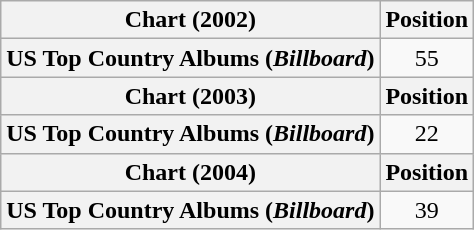<table class="wikitable plainrowheaders" style="text-align:center">
<tr>
<th scope="col">Chart (2002)</th>
<th scope="col">Position</th>
</tr>
<tr>
<th scope="row">US Top Country Albums (<em>Billboard</em>)</th>
<td>55</td>
</tr>
<tr>
<th scope="col">Chart (2003)</th>
<th scope="col">Position</th>
</tr>
<tr>
<th scope="row">US Top Country Albums (<em>Billboard</em>)</th>
<td>22</td>
</tr>
<tr>
<th scope="col">Chart (2004)</th>
<th scope="col">Position</th>
</tr>
<tr>
<th scope="row">US Top Country Albums (<em>Billboard</em>)</th>
<td>39</td>
</tr>
</table>
